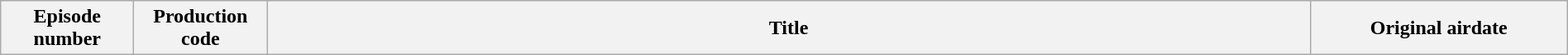<table class="wikitable plainrowheaders" style="width:100%; margin:auto; background:#FFFFFF;">
<tr>
<th width="100">Episode number</th>
<th width="100">Production code</th>
<th>Title</th>
<th width="200">Original airdate<br>











</th>
</tr>
</table>
